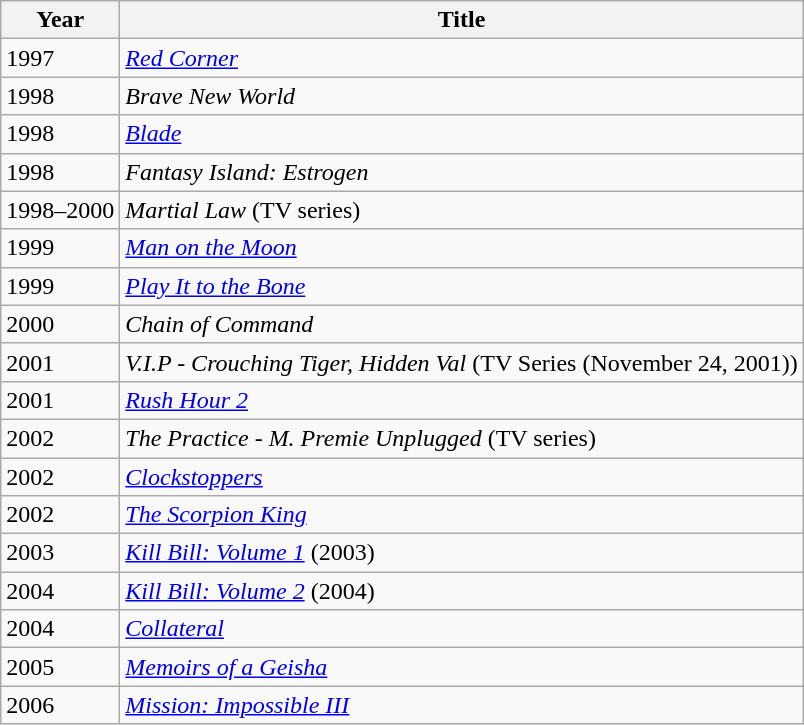<table class="wikitable">
<tr>
<th>Year</th>
<th>Title</th>
</tr>
<tr>
<td>1997</td>
<td><em><a href='#'>Red Corner</a></em></td>
</tr>
<tr>
<td>1998</td>
<td><em>Brave New World</em></td>
</tr>
<tr>
<td>1998</td>
<td><em><a href='#'>Blade</a></em></td>
</tr>
<tr>
<td>1998</td>
<td><em>Fantasy Island: Estrogen</em></td>
</tr>
<tr>
<td>1998–2000</td>
<td><em>Martial Law</em> (TV series)</td>
</tr>
<tr>
<td>1999</td>
<td><em><a href='#'>Man on the Moon</a></em></td>
</tr>
<tr>
<td>1999</td>
<td><em><a href='#'>Play It to the Bone</a></em></td>
</tr>
<tr>
<td>2000</td>
<td><em>Chain of Command</em></td>
</tr>
<tr>
<td>2001</td>
<td><em>V.I.P - Crouching Tiger, Hidden Val</em> (TV Series (November 24, 2001))</td>
</tr>
<tr>
<td>2001</td>
<td><em><a href='#'>Rush Hour 2</a></em></td>
</tr>
<tr>
<td>2002</td>
<td><em>The Practice - M. Premie Unplugged</em> (TV series)</td>
</tr>
<tr>
<td>2002</td>
<td><em><a href='#'>Clockstoppers</a></em></td>
</tr>
<tr>
<td>2002</td>
<td><em><a href='#'>The Scorpion King</a></em></td>
</tr>
<tr>
<td>2003</td>
<td><em><a href='#'>Kill Bill: Volume 1</a></em> (2003)</td>
</tr>
<tr>
<td>2004</td>
<td><em><a href='#'>Kill Bill: Volume 2</a></em> (2004)</td>
</tr>
<tr>
<td>2004</td>
<td><em><a href='#'>Collateral</a></em></td>
</tr>
<tr>
<td>2005</td>
<td><em><a href='#'>Memoirs of a Geisha</a></em></td>
</tr>
<tr>
<td>2006</td>
<td><em><a href='#'>Mission: Impossible III</a></em></td>
</tr>
</table>
